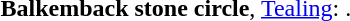<table border="0">
<tr>
<td></td>
<td><strong>Balkemback stone circle</strong>, <a href='#'>Tealing</a>: .</td>
</tr>
</table>
